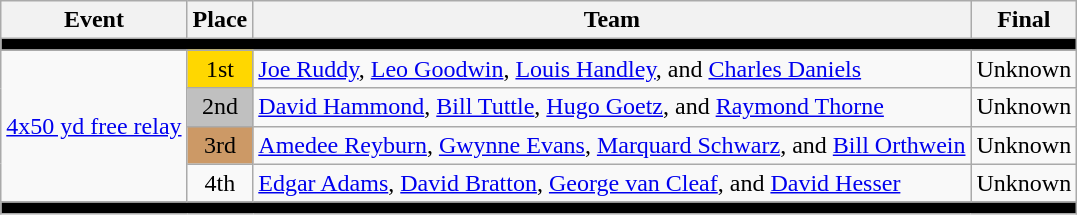<table class=wikitable style="text-align:center">
<tr>
<th>Event</th>
<th>Place</th>
<th>Team</th>
<th>Final</th>
</tr>
<tr bgcolor=black>
<td colspan=4></td>
</tr>
<tr>
<td rowspan=4><a href='#'>4x50 yd free relay</a></td>
<td bgcolor=gold>1st</td>
<td align=left><a href='#'>Joe Ruddy</a>, <a href='#'>Leo Goodwin</a>, <a href='#'>Louis Handley</a>, and <a href='#'>Charles Daniels</a></td>
<td>Unknown</td>
</tr>
<tr>
<td bgcolor=silver>2nd</td>
<td align=left><a href='#'>David Hammond</a>, <a href='#'>Bill Tuttle</a>, <a href='#'>Hugo Goetz</a>, and <a href='#'>Raymond Thorne</a></td>
<td>Unknown</td>
</tr>
<tr>
<td bgcolor=cc9966>3rd</td>
<td align=left><a href='#'>Amedee Reyburn</a>, <a href='#'>Gwynne Evans</a>, <a href='#'>Marquard Schwarz</a>, and <a href='#'>Bill Orthwein</a></td>
<td>Unknown</td>
</tr>
<tr>
<td>4th</td>
<td align=left><a href='#'>Edgar Adams</a>, <a href='#'>David Bratton</a>, <a href='#'>George van Cleaf</a>, and <a href='#'>David Hesser</a></td>
<td>Unknown</td>
</tr>
<tr bgcolor=black>
<td colspan=4></td>
</tr>
</table>
